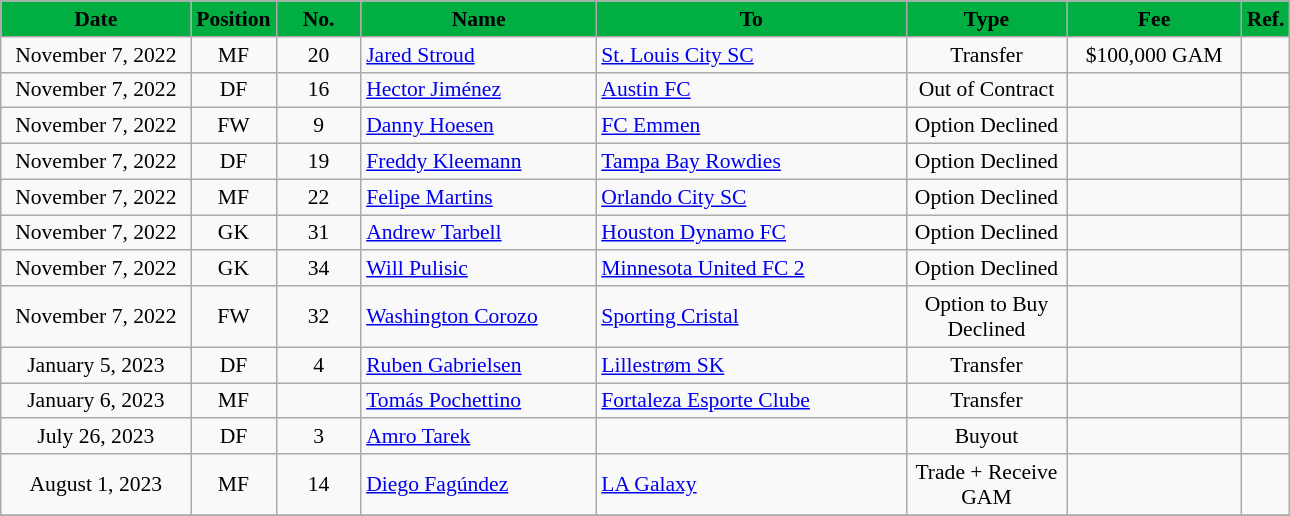<table class="wikitable" style="text-align:center; font-size:90%; ">
<tr>
<th style="background:#00AE42; color:#000000; width:120px;">Date</th>
<th style="background:#00AE42; color:#000000; width:50px;">Position</th>
<th style="background:#00AE42; color:#000000; width:50px;">No.</th>
<th style="background:#00AE42; color:#000000; width:150px;">Name</th>
<th style="background:#00AE42; color:#000000; width:200px;">To</th>
<th style="background:#00AE42; color:#000000; Width:100px;">Type</th>
<th style="background:#00AE42; color:#000000; width:110px;">Fee</th>
<th style="background:#00AE42; color:#000000; width:25px;">Ref.</th>
</tr>
<tr>
<td>November 7, 2022</td>
<td>MF</td>
<td>20</td>
<td align="left"> <a href='#'>Jared Stroud</a></td>
<td align="left"> <a href='#'>St. Louis City SC</a></td>
<td>Transfer</td>
<td>$100,000 GAM</td>
<td></td>
</tr>
<tr>
<td>November 7, 2022</td>
<td>DF</td>
<td>16</td>
<td align="left"> <a href='#'>Hector Jiménez</a></td>
<td align="left"> <a href='#'>Austin FC</a></td>
<td>Out of Contract</td>
<td></td>
<td></td>
</tr>
<tr>
<td>November 7, 2022</td>
<td>FW</td>
<td>9</td>
<td align="left"> <a href='#'>Danny Hoesen</a></td>
<td align="left"> <a href='#'>FC Emmen</a></td>
<td>Option Declined</td>
<td></td>
<td></td>
</tr>
<tr>
<td>November 7, 2022</td>
<td>DF</td>
<td>19</td>
<td align="left"> <a href='#'>Freddy Kleemann</a></td>
<td align="left"> <a href='#'>Tampa Bay Rowdies</a></td>
<td>Option Declined</td>
<td></td>
<td></td>
</tr>
<tr>
<td>November 7, 2022</td>
<td>MF</td>
<td>22</td>
<td align="left"> <a href='#'>Felipe Martins</a></td>
<td align="left"> <a href='#'>Orlando City SC</a></td>
<td>Option Declined</td>
<td></td>
<td></td>
</tr>
<tr>
<td>November 7, 2022</td>
<td>GK</td>
<td>31</td>
<td align="left"> <a href='#'>Andrew Tarbell</a></td>
<td align="left"> <a href='#'>Houston Dynamo FC</a></td>
<td>Option Declined</td>
<td></td>
<td></td>
</tr>
<tr>
<td>November 7, 2022</td>
<td>GK</td>
<td>34</td>
<td align="left"> <a href='#'>Will Pulisic</a></td>
<td align="left"> <a href='#'>Minnesota United FC 2</a></td>
<td>Option Declined</td>
<td></td>
<td></td>
</tr>
<tr>
<td>November 7, 2022</td>
<td>FW</td>
<td>32</td>
<td align="left"> <a href='#'>Washington Corozo</a></td>
<td align="left"> <a href='#'>Sporting Cristal</a></td>
<td>Option to Buy Declined</td>
<td></td>
<td></td>
</tr>
<tr>
<td>January 5, 2023</td>
<td>DF</td>
<td>4</td>
<td align="left"> <a href='#'>Ruben Gabrielsen</a></td>
<td align="left"> <a href='#'>Lillestrøm SK</a></td>
<td>Transfer</td>
<td></td>
<td></td>
</tr>
<tr>
<td>January 6, 2023</td>
<td>MF</td>
<td></td>
<td align="left"> <a href='#'>Tomás Pochettino</a></td>
<td align="left"> <a href='#'>Fortaleza Esporte Clube</a></td>
<td>Transfer</td>
<td></td>
<td></td>
</tr>
<tr>
<td>July 26, 2023</td>
<td>DF</td>
<td>3</td>
<td align="left"> <a href='#'>Amro Tarek</a></td>
<td align="left"></td>
<td>Buyout</td>
<td></td>
<td></td>
</tr>
<tr>
<td>August 1, 2023</td>
<td>MF</td>
<td>14</td>
<td align="left"> <a href='#'>Diego Fagúndez</a></td>
<td align="left"> <a href='#'>LA Galaxy</a></td>
<td>Trade + Receive GAM</td>
<td></td>
<td></td>
</tr>
<tr>
</tr>
</table>
